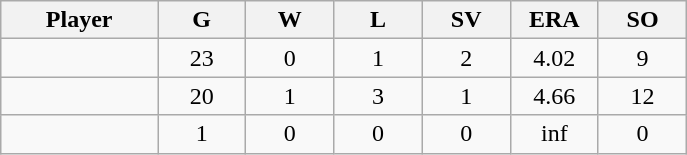<table class="wikitable sortable">
<tr>
<th bgcolor="#DDDDFF" width="16%">Player</th>
<th bgcolor="#DDDDFF" width="9%">G</th>
<th bgcolor="#DDDDFF" width="9%">W</th>
<th bgcolor="#DDDDFF" width="9%">L</th>
<th bgcolor="#DDDDFF" width="9%">SV</th>
<th bgcolor="#DDDDFF" width="9%">ERA</th>
<th bgcolor="#DDDDFF" width="9%">SO</th>
</tr>
<tr align="center">
<td></td>
<td>23</td>
<td>0</td>
<td>1</td>
<td>2</td>
<td>4.02</td>
<td>9</td>
</tr>
<tr align="center">
<td></td>
<td>20</td>
<td>1</td>
<td>3</td>
<td>1</td>
<td>4.66</td>
<td>12</td>
</tr>
<tr align="center">
<td></td>
<td>1</td>
<td>0</td>
<td>0</td>
<td>0</td>
<td>inf</td>
<td>0</td>
</tr>
</table>
